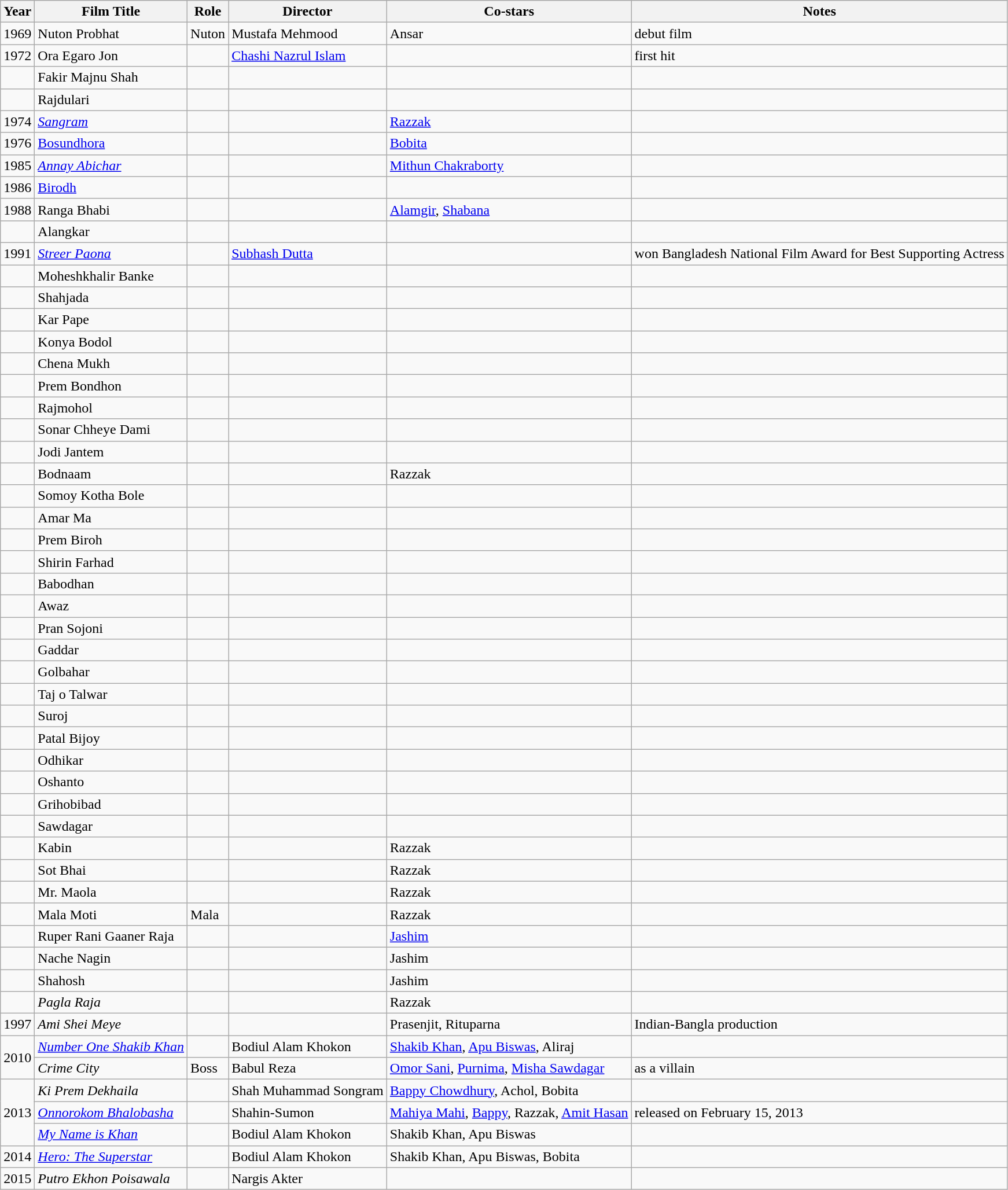<table class="wikitable">
<tr>
<th>Year</th>
<th>Film Title</th>
<th>Role</th>
<th>Director</th>
<th>Co-stars</th>
<th>Notes</th>
</tr>
<tr>
<td>1969</td>
<td>Nuton Probhat</td>
<td>Nuton</td>
<td>Mustafa Mehmood</td>
<td>Ansar</td>
<td>debut film</td>
</tr>
<tr>
<td>1972</td>
<td>Ora Egaro Jon</td>
<td></td>
<td><a href='#'>Chashi Nazrul Islam</a></td>
<td></td>
<td>first hit</td>
</tr>
<tr>
<td></td>
<td>Fakir Majnu Shah</td>
<td></td>
<td></td>
<td></td>
<td></td>
</tr>
<tr>
<td></td>
<td>Rajdulari</td>
<td></td>
<td></td>
<td></td>
<td></td>
</tr>
<tr>
<td>1974</td>
<td><em><a href='#'>Sangram</a></em></td>
<td></td>
<td></td>
<td><a href='#'>Razzak</a></td>
<td></td>
</tr>
<tr>
<td>1976</td>
<td><a href='#'>Bosundhora</a></td>
<td></td>
<td></td>
<td><a href='#'>Bobita</a></td>
<td></td>
</tr>
<tr>
<td>1985</td>
<td><em><a href='#'>Annay Abichar</a></em></td>
<td></td>
<td></td>
<td><a href='#'>Mithun Chakraborty</a></td>
<td></td>
</tr>
<tr>
<td>1986</td>
<td><a href='#'>Birodh</a></td>
<td></td>
<td></td>
<td></td>
<td></td>
</tr>
<tr>
<td>1988</td>
<td>Ranga Bhabi</td>
<td></td>
<td></td>
<td><a href='#'>Alamgir</a>, <a href='#'>Shabana</a></td>
<td></td>
</tr>
<tr>
<td></td>
<td>Alangkar</td>
<td></td>
<td></td>
<td></td>
<td></td>
</tr>
<tr>
<td>1991</td>
<td><em><a href='#'>Streer Paona</a></em></td>
<td></td>
<td><a href='#'>Subhash Dutta</a></td>
<td></td>
<td>won Bangladesh National Film Award for Best Supporting Actress</td>
</tr>
<tr>
<td></td>
<td>Moheshkhalir Banke</td>
<td></td>
<td></td>
<td></td>
<td></td>
</tr>
<tr>
<td></td>
<td>Shahjada</td>
<td></td>
<td></td>
<td></td>
<td></td>
</tr>
<tr>
<td></td>
<td>Kar Pape</td>
<td></td>
<td></td>
<td></td>
<td></td>
</tr>
<tr>
<td></td>
<td>Konya Bodol</td>
<td></td>
<td></td>
<td></td>
<td></td>
</tr>
<tr>
<td></td>
<td>Chena Mukh</td>
<td></td>
<td></td>
<td></td>
<td></td>
</tr>
<tr>
<td></td>
<td>Prem Bondhon</td>
<td></td>
<td></td>
<td></td>
<td></td>
</tr>
<tr>
<td></td>
<td>Rajmohol</td>
<td></td>
<td></td>
<td></td>
<td></td>
</tr>
<tr>
<td></td>
<td>Sonar Chheye Dami</td>
<td></td>
<td></td>
<td></td>
<td></td>
</tr>
<tr>
<td></td>
<td>Jodi Jantem</td>
<td></td>
<td></td>
<td></td>
<td></td>
</tr>
<tr>
<td></td>
<td>Bodnaam</td>
<td></td>
<td></td>
<td>Razzak</td>
<td></td>
</tr>
<tr>
<td></td>
<td>Somoy Kotha Bole</td>
<td></td>
<td></td>
<td></td>
<td></td>
</tr>
<tr>
<td></td>
<td>Amar Ma</td>
<td></td>
<td></td>
<td></td>
<td></td>
</tr>
<tr>
<td></td>
<td>Prem Biroh</td>
<td></td>
<td></td>
<td></td>
<td></td>
</tr>
<tr>
<td></td>
<td>Shirin Farhad</td>
<td></td>
<td></td>
<td></td>
<td></td>
</tr>
<tr>
<td></td>
<td>Babodhan</td>
<td></td>
<td></td>
<td></td>
<td></td>
</tr>
<tr>
<td></td>
<td>Awaz</td>
<td></td>
<td></td>
<td></td>
<td></td>
</tr>
<tr>
<td></td>
<td>Pran Sojoni</td>
<td></td>
<td></td>
<td></td>
<td></td>
</tr>
<tr>
<td></td>
<td>Gaddar</td>
<td></td>
<td></td>
<td></td>
<td></td>
</tr>
<tr>
<td></td>
<td>Golbahar</td>
<td></td>
<td></td>
<td></td>
<td></td>
</tr>
<tr>
<td></td>
<td>Taj o Talwar</td>
<td></td>
<td></td>
<td></td>
<td></td>
</tr>
<tr>
<td></td>
<td>Suroj</td>
<td></td>
<td></td>
<td></td>
<td></td>
</tr>
<tr>
<td></td>
<td>Patal Bijoy</td>
<td></td>
<td></td>
<td></td>
<td></td>
</tr>
<tr>
<td></td>
<td>Odhikar</td>
<td></td>
<td></td>
<td></td>
<td></td>
</tr>
<tr>
<td></td>
<td>Oshanto</td>
<td></td>
<td></td>
<td></td>
<td></td>
</tr>
<tr>
<td></td>
<td>Grihobibad</td>
<td></td>
<td></td>
<td></td>
<td></td>
</tr>
<tr>
<td></td>
<td>Sawdagar</td>
<td></td>
<td></td>
<td></td>
<td></td>
</tr>
<tr>
<td></td>
<td>Kabin</td>
<td></td>
<td></td>
<td>Razzak</td>
<td></td>
</tr>
<tr>
<td></td>
<td>Sot Bhai</td>
<td></td>
<td></td>
<td>Razzak</td>
<td></td>
</tr>
<tr>
<td></td>
<td>Mr. Maola</td>
<td></td>
<td></td>
<td>Razzak</td>
<td></td>
</tr>
<tr>
<td></td>
<td>Mala Moti</td>
<td>Mala</td>
<td></td>
<td>Razzak</td>
<td></td>
</tr>
<tr>
<td></td>
<td>Ruper Rani Gaaner Raja</td>
<td></td>
<td></td>
<td><a href='#'>Jashim</a></td>
<td></td>
</tr>
<tr>
<td></td>
<td>Nache Nagin</td>
<td></td>
<td></td>
<td>Jashim</td>
<td></td>
</tr>
<tr>
<td></td>
<td>Shahosh</td>
<td></td>
<td></td>
<td>Jashim</td>
<td></td>
</tr>
<tr>
<td></td>
<td><em>Pagla Raja</em></td>
<td></td>
<td></td>
<td>Razzak</td>
<td></td>
</tr>
<tr>
<td>1997</td>
<td><em>Ami Shei Meye</em></td>
<td></td>
<td></td>
<td>Prasenjit, Rituparna</td>
<td>Indian-Bangla production</td>
</tr>
<tr>
<td rowspan="2">2010</td>
<td><em><a href='#'>Number One Shakib Khan</a></em></td>
<td></td>
<td>Bodiul Alam Khokon</td>
<td><a href='#'>Shakib Khan</a>, <a href='#'>Apu Biswas</a>, Aliraj</td>
<td></td>
</tr>
<tr>
<td><em>Crime City</em></td>
<td>Boss</td>
<td>Babul Reza</td>
<td><a href='#'>Omor Sani</a>, <a href='#'>Purnima</a>, <a href='#'>Misha Sawdagar</a></td>
<td>as a villain</td>
</tr>
<tr>
<td rowspan="3">2013</td>
<td><em>Ki Prem Dekhaila</em></td>
<td></td>
<td>Shah Muhammad Songram</td>
<td><a href='#'>Bappy Chowdhury</a>, Achol, Bobita</td>
<td></td>
</tr>
<tr>
<td><em><a href='#'>Onnorokom Bhalobasha</a></em></td>
<td></td>
<td>Shahin-Sumon</td>
<td><a href='#'>Mahiya Mahi</a>, <a href='#'>Bappy</a>, Razzak, <a href='#'>Amit Hasan</a></td>
<td>released on February 15, 2013</td>
</tr>
<tr>
<td><em><a href='#'>My Name is Khan</a></em></td>
<td></td>
<td>Bodiul Alam Khokon</td>
<td>Shakib Khan, Apu Biswas</td>
<td></td>
</tr>
<tr>
<td>2014</td>
<td><em><a href='#'>Hero: The Superstar</a></em></td>
<td></td>
<td>Bodiul Alam Khokon</td>
<td>Shakib Khan, Apu Biswas, Bobita</td>
<td></td>
</tr>
<tr>
<td>2015</td>
<td><em>Putro Ekhon Poisawala</em></td>
<td></td>
<td>Nargis Akter</td>
<td></td>
<td></td>
</tr>
</table>
